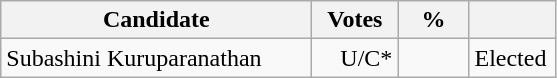<table class="wikitable" border="1" style="text-align:right;">
<tr>
<th align=left width="200">Candidate</th>
<th align=left width="50">Votes</th>
<th align=left width="40">%</th>
<th align=left width="50"></th>
</tr>
<tr>
<td align=left>Subashini Kuruparanathan</td>
<td>U/C*</td>
<td></td>
<td align=left>Elected</td>
</tr>
</table>
